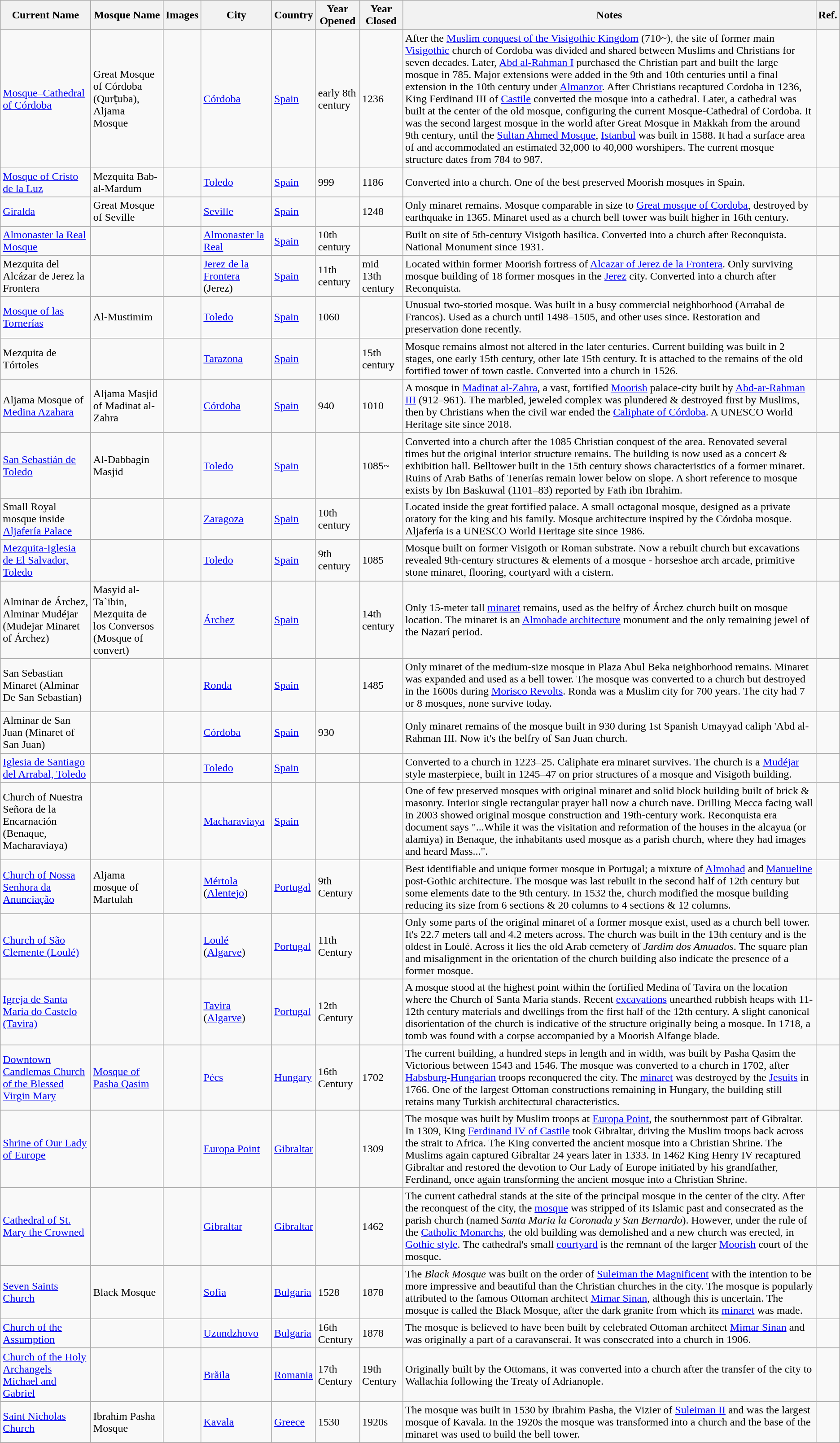<table class="wikitable plainrowheaders sortable" style="text-align:left;">
<tr>
<th>Current Name</th>
<th>Mosque Name</th>
<th class="unsortable">Images</th>
<th>City</th>
<th>Country</th>
<th>Year Opened</th>
<th>Year Closed</th>
<th class="unsortable">Notes</th>
<th class="unsortable">Ref.</th>
</tr>
<tr>
<td><a href='#'>Mosque–Cathedral of Córdoba</a></td>
<td>Great Mosque of Córdoba (Qurṭuba), Aljama Mosque</td>
<td> </td>
<td><a href='#'>Córdoba</a></td>
<td><a href='#'>Spain</a></td>
<td>early 8th century</td>
<td>1236</td>
<td>After the <a href='#'>Muslim conquest of the Visigothic Kingdom</a> (710~), the site of former main <a href='#'>Visigothic</a> church of Cordoba was divided and shared between Muslims and Christians for seven decades. Later, <a href='#'>Abd al-Rahman I</a> purchased the Christian part and built the large mosque in 785. Major extensions were added in the 9th and 10th centuries until a final extension in the 10th century under <a href='#'>Almanzor</a>. After Christians recaptured Cordoba in 1236, King Ferdinand III of <a href='#'>Castile</a> converted the mosque into a cathedral. Later, a cathedral was built at the center of the old mosque, configuring the current Mosque-Cathedral of Cordoba. It was the second largest mosque in the world after Great Mosque in Makkah from the around 9th century, until the <a href='#'>Sultan Ahmed Mosque</a>, <a href='#'>Istanbul</a> was built in 1588. It had a surface area of  and accommodated an estimated 32,000 to 40,000 worshipers. The current mosque structure dates from 784 to 987.</td>
<td></td>
</tr>
<tr>
<td><a href='#'>Mosque of Cristo de la Luz</a></td>
<td>Mezquita Bab-al-Mardum</td>
<td></td>
<td><a href='#'>Toledo</a></td>
<td><a href='#'>Spain</a></td>
<td>999</td>
<td>1186</td>
<td>Converted into a church. One of the best preserved Moorish mosques in Spain.</td>
<td></td>
</tr>
<tr>
<td><a href='#'>Giralda</a></td>
<td>Great Mosque of Seville</td>
<td></td>
<td><a href='#'>Seville</a></td>
<td><a href='#'>Spain</a></td>
<td></td>
<td>1248</td>
<td>Only minaret remains. Mosque comparable in size to <a href='#'>Great mosque of Cordoba</a>, destroyed by earthquake in 1365. Minaret used as a church bell tower was built higher in 16th century.</td>
<td></td>
</tr>
<tr>
<td><a href='#'>Almonaster la Real Mosque</a></td>
<td></td>
<td></td>
<td><a href='#'>Almonaster la Real</a></td>
<td><a href='#'>Spain</a></td>
<td>10th century</td>
<td></td>
<td>Built on site of 5th-century Visigoth basilica. Converted into a church after Reconquista. National Monument since 1931.</td>
<td></td>
</tr>
<tr>
<td>Mezquita del Alcázar de Jerez la Frontera</td>
<td></td>
<td></td>
<td><a href='#'>Jerez de la Frontera</a> (Jerez)</td>
<td><a href='#'>Spain</a></td>
<td>11th century</td>
<td>mid 13th century</td>
<td>Located within former Moorish fortress of <a href='#'>Alcazar of Jerez de la Frontera</a>. Only surviving mosque building of 18 former mosques in the <a href='#'>Jerez</a> city. Converted into a church after Reconquista.</td>
<td></td>
</tr>
<tr>
<td><a href='#'>Mosque of las Tornerías</a></td>
<td>Al-Mustimim</td>
<td></td>
<td><a href='#'>Toledo</a></td>
<td><a href='#'>Spain</a></td>
<td>1060</td>
<td></td>
<td>Unusual two-storied mosque. Was built in a busy commercial neighborhood (Arrabal de Francos). Used as a church until 1498–1505, and other uses since. Restoration and preservation done recently.</td>
<td></td>
</tr>
<tr>
<td>Mezquita de Tórtoles</td>
<td></td>
<td></td>
<td><a href='#'>Tarazona</a></td>
<td><a href='#'>Spain</a></td>
<td></td>
<td>15th century</td>
<td>Mosque remains almost not altered in the later centuries. Current building was built in 2 stages, one early 15th century, other late 15th century. It is attached to the remains of the old fortified tower of town castle. Converted into a church in 1526.</td>
<td></td>
</tr>
<tr>
<td>Aljama Mosque of <a href='#'>Medina Azahara</a></td>
<td>Aljama Masjid of Madinat al-Zahra</td>
<td></td>
<td><a href='#'>Córdoba</a></td>
<td><a href='#'>Spain</a></td>
<td>940</td>
<td>1010</td>
<td>A mosque in <a href='#'>Madinat al-Zahra</a>, a vast, fortified <a href='#'>Moorish</a> palace-city built by <a href='#'>Abd-ar-Rahman III</a> (912–961). The marbled, jeweled complex was plundered & destroyed first by Muslims, then by Christians when the civil war ended the <a href='#'>Caliphate of Córdoba</a>. A UNESCO World Heritage site since 2018.</td>
<td></td>
</tr>
<tr>
<td><a href='#'>San Sebastián de Toledo</a></td>
<td>Al-Dabbagin Masjid</td>
<td></td>
<td><a href='#'>Toledo</a></td>
<td><a href='#'>Spain</a></td>
<td></td>
<td>1085~</td>
<td>Converted into a church after the 1085 Christian conquest of the area. Renovated several times but the original interior structure remains. The building is now used as a concert & exhibition hall. Belltower built in the 15th century shows characteristics of a former minaret. Ruins of Arab Baths of Tenerías remain lower below on slope. A short reference to mosque exists by Ibn Baskuwal (1101–83) reported by Fath ibn Ibrahim.</td>
<td></td>
</tr>
<tr>
<td>Small Royal mosque inside <a href='#'>Aljafería Palace</a></td>
<td></td>
<td></td>
<td><a href='#'>Zaragoza</a></td>
<td><a href='#'>Spain</a></td>
<td>10th century</td>
<td></td>
<td>Located inside the great fortified palace. A small octagonal mosque, designed as a private oratory for the king and his family. Mosque architecture inspired by the Córdoba mosque. Aljafería is a UNESCO World Heritage site since 1986.</td>
<td></td>
</tr>
<tr>
<td><a href='#'>Mezquita-Iglesia de El Salvador, Toledo</a></td>
<td></td>
<td></td>
<td><a href='#'>Toledo</a></td>
<td><a href='#'>Spain</a></td>
<td>9th century</td>
<td>1085</td>
<td>Mosque built on former Visigoth or Roman substrate. Now a rebuilt church but excavations revealed 9th-century structures & elements of a mosque - horseshoe arch arcade, primitive stone minaret, flooring, courtyard with a cistern.</td>
<td></td>
</tr>
<tr>
<td>Alminar de Árchez, Alminar Mudéjar (Mudejar Minaret of Árchez)</td>
<td>Masyid al-Ta`ibin, Mezquita de los Conversos (Mosque of convert)</td>
<td></td>
<td><a href='#'>Árchez</a></td>
<td><a href='#'>Spain</a></td>
<td></td>
<td>14th century</td>
<td>Only 15-meter tall <a href='#'>minaret</a> remains, used as the belfry of Árchez church built on mosque location. The minaret is an <a href='#'>Almohade architecture</a> monument and the only remaining jewel of the Nazarí period.</td>
<td></td>
</tr>
<tr>
<td>San Sebastian Minaret (Alminar De San Sebastian)</td>
<td></td>
<td></td>
<td><a href='#'>Ronda</a></td>
<td><a href='#'>Spain</a></td>
<td></td>
<td>1485</td>
<td>Only minaret of the medium-size mosque in Plaza Abul Beka neighborhood remains. Minaret was expanded and used as a bell tower. The mosque was converted to a church but destroyed in the 1600s during <a href='#'>Morisco Revolts</a>. Ronda was a Muslim city for 700 years. The city had 7 or 8 mosques, none survive today.</td>
<td></td>
</tr>
<tr>
<td>Alminar de San Juan (Minaret of San Juan)</td>
<td></td>
<td></td>
<td><a href='#'>Córdoba</a></td>
<td><a href='#'>Spain</a></td>
<td>930</td>
<td></td>
<td>Only minaret remains of the mosque built in 930 during 1st Spanish Umayyad caliph 'Abd al-Rahman III. Now it's the belfry of San Juan church.</td>
<td></td>
</tr>
<tr>
<td><a href='#'>Iglesia de Santiago del Arrabal, Toledo</a></td>
<td></td>
<td></td>
<td><a href='#'>Toledo</a></td>
<td><a href='#'>Spain</a></td>
<td></td>
<td></td>
<td>Converted to a church in 1223–25. Caliphate era minaret survives. The church is a <a href='#'>Mudéjar</a> style masterpiece, built in 1245–47 on prior structures of a mosque and Visigoth building.</td>
<td></td>
</tr>
<tr>
<td>Church of Nuestra Señora de la Encarnación (Benaque, Macharaviaya)</td>
<td></td>
<td></td>
<td><a href='#'>Macharaviaya</a></td>
<td><a href='#'>Spain</a></td>
<td></td>
<td></td>
<td>One of few preserved mosques with original minaret and solid block building built of brick & masonry. Interior single rectangular prayer hall now a church nave. Drilling Mecca facing wall in 2003 showed original mosque construction and 19th-century work. Reconquista era document says "...While it was the visitation and reformation of the houses in the alcayua (or alamiya) in Benaque, the inhabitants used mosque as a parish church, where they had images and heard Mass...".</td>
<td></td>
</tr>
<tr>
<td><a href='#'>Church of Nossa Senhora da Anunciação</a></td>
<td>Aljama mosque of Martulah</td>
<td></td>
<td><a href='#'>Mértola</a><br>(<a href='#'>Alentejo</a>)</td>
<td><a href='#'>Portugal</a></td>
<td>9th Century</td>
<td></td>
<td>Best identifiable and unique former mosque in Portugal; a mixture of <a href='#'>Almohad</a> and <a href='#'>Manueline</a> post-Gothic architecture. The mosque was last rebuilt in the second half of 12th century but some elements date to the 9th century. In 1532 the, church modified the mosque building reducing its size from 6 sections & 20 columns to 4 sections & 12 columns.</td>
<td></td>
</tr>
<tr>
<td><a href='#'>Church of São Clemente (Loulé)</a></td>
<td></td>
<td></td>
<td><a href='#'>Loulé</a><br>(<a href='#'>Algarve</a>)</td>
<td><a href='#'>Portugal</a></td>
<td>11th Century</td>
<td></td>
<td>Only some parts of the original minaret of a former mosque exist, used as a church bell tower. It's 22.7 meters tall and 4.2 meters across. The church was built in the 13th century and is the oldest in Loulé. Across it lies the old Arab cemetery of <em>Jardim dos Amuados</em>. The square plan and misalignment in the orientation of the church building also indicate the presence of a former mosque.</td>
<td></td>
</tr>
<tr>
<td><a href='#'>Igreja de Santa Maria do Castelo (Tavira)</a></td>
<td></td>
<td></td>
<td><a href='#'>Tavira</a><br>(<a href='#'>Algarve</a>)</td>
<td><a href='#'>Portugal</a></td>
<td>12th Century</td>
<td></td>
<td>A mosque stood at the highest point within the fortified Medina of Tavira on the location where the Church of Santa Maria stands. Recent <a href='#'>excavations</a> unearthed rubbish heaps with 11-12th century materials and dwellings from the first half of the 12th century. A slight canonical disorientation of the church is indicative of the structure originally being a mosque. In 1718, a tomb was found with a corpse accompanied by a Moorish Alfange blade.</td>
<td></td>
</tr>
<tr>
<td><a href='#'>Downtown Candlemas Church of the Blessed Virgin Mary</a></td>
<td><a href='#'>Mosque of Pasha Qasim</a></td>
<td></td>
<td><a href='#'>Pécs</a></td>
<td><a href='#'>Hungary</a></td>
<td>16th Century</td>
<td>1702</td>
<td>The current building, a hundred steps in length and in width, was built by Pasha Qasim the Victorious between 1543 and 1546. The mosque was converted to a church in 1702, after <a href='#'>Habsburg</a>-<a href='#'>Hungarian</a> troops reconquered the city. The <a href='#'>minaret</a> was destroyed by the <a href='#'>Jesuits</a> in 1766. One of the largest Ottoman constructions remaining in Hungary, the building still retains many Turkish architectural characteristics.</td>
<td></td>
</tr>
<tr>
<td><a href='#'>Shrine of Our Lady of Europe</a></td>
<td></td>
<td></td>
<td><a href='#'>Europa Point</a></td>
<td><a href='#'>Gibraltar</a></td>
<td></td>
<td>1309</td>
<td>The mosque was built by Muslim troops at <a href='#'>Europa Point</a>, the southernmost part of Gibraltar. In 1309, King <a href='#'>Ferdinand IV of Castile</a> took Gibraltar, driving the Muslim troops back across the strait to Africa. The King converted the ancient mosque into a Christian Shrine. The Muslims again captured Gibraltar 24 years later in 1333. In 1462 King Henry IV recaptured Gibraltar and restored the devotion to Our Lady of Europe initiated by his grandfather, Ferdinand, once again transforming the ancient mosque into a Christian Shrine.</td>
<td></td>
</tr>
<tr>
<td><a href='#'>Cathedral of St. Mary the Crowned</a></td>
<td></td>
<td></td>
<td><a href='#'>Gibraltar</a></td>
<td><a href='#'>Gibraltar</a></td>
<td></td>
<td>1462</td>
<td>The current cathedral stands at the site of the principal mosque in the center of the city. After the reconquest of the city, the <a href='#'>mosque</a> was stripped of its Islamic past and consecrated as the parish church (named <em>Santa Maria la Coronada y San Bernardo</em>). However, under the rule of the <a href='#'>Catholic Monarchs</a>, the old building was demolished and a new church was erected, in <a href='#'>Gothic style</a>. The cathedral's small <a href='#'>courtyard</a> is the remnant of the larger <a href='#'>Moorish</a> court of the mosque.</td>
<td></td>
</tr>
<tr>
<td><a href='#'>Seven Saints Church</a></td>
<td>Black Mosque</td>
<td></td>
<td><a href='#'>Sofia</a></td>
<td><a href='#'>Bulgaria</a></td>
<td>1528</td>
<td>1878</td>
<td>The <em>Black Mosque</em> was built on the order of <a href='#'>Suleiman the Magnificent</a> with the intention to be more impressive and beautiful than the Christian churches in the city. The mosque is popularly attributed to the famous Ottoman architect <a href='#'>Mimar Sinan</a>, although this is uncertain. The mosque is called the Black Mosque, after the dark granite from which its <a href='#'>minaret</a> was made.</td>
<td></td>
</tr>
<tr>
<td><a href='#'>Church of the Assumption</a></td>
<td></td>
<td></td>
<td><a href='#'>Uzundzhovo</a></td>
<td><a href='#'>Bulgaria</a></td>
<td>16th Century</td>
<td>1878</td>
<td>The mosque is believed to have been built by celebrated Ottoman architect <a href='#'>Mimar Sinan</a> and was originally a part of a caravanserai. It was consecrated into a church in 1906.</td>
<td></td>
</tr>
<tr>
<td><a href='#'>Church of the Holy Archangels Michael and Gabriel</a></td>
<td></td>
<td></td>
<td><a href='#'>Brăila</a></td>
<td><a href='#'>Romania</a></td>
<td>17th Century</td>
<td>19th Century</td>
<td>Originally built by the Ottomans, it was converted into a church after the transfer of the city to Wallachia following the Treaty of Adrianople.</td>
<td></td>
</tr>
<tr>
<td><a href='#'>Saint Nicholas Church</a></td>
<td>Ibrahim Pasha Mosque</td>
<td></td>
<td><a href='#'>Kavala</a></td>
<td><a href='#'>Greece</a></td>
<td>1530</td>
<td>1920s</td>
<td>The mosque was built in 1530 by Ibrahim Pasha, the Vizier of <a href='#'>Suleiman II</a> and was the largest mosque of Kavala. In the 1920s the mosque was transformed into a church and the base of the minaret was used to build the bell tower.</td>
<td></td>
</tr>
<tr>
</tr>
</table>
